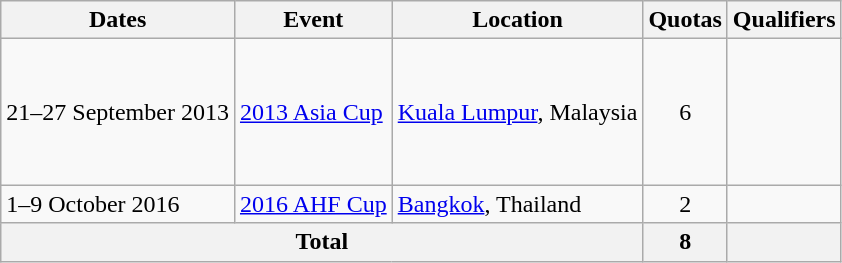<table class="wikitable">
<tr>
<th>Dates</th>
<th>Event</th>
<th>Location</th>
<th>Quotas</th>
<th>Qualifiers</th>
</tr>
<tr>
<td>21–27 September 2013</td>
<td><a href='#'>2013 Asia Cup</a></td>
<td><a href='#'>Kuala Lumpur</a>, Malaysia</td>
<td align=center>6</td>
<td><br><br><br><br><br></td>
</tr>
<tr>
<td>1–9 October 2016</td>
<td><a href='#'>2016 AHF Cup</a></td>
<td><a href='#'>Bangkok</a>, Thailand</td>
<td align=center>2</td>
<td><br></td>
</tr>
<tr>
<th colspan=3>Total</th>
<th>8</th>
<th></th>
</tr>
</table>
